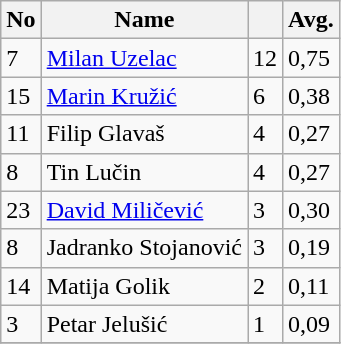<table class="wikitable">
<tr>
<th>No</th>
<th>Name</th>
<th></th>
<th>Avg.</th>
</tr>
<tr>
<td>7</td>
<td><a href='#'>Milan Uzelac</a></td>
<td>12</td>
<td>0,75</td>
</tr>
<tr>
<td>15</td>
<td><a href='#'>Marin Kružić</a></td>
<td>6</td>
<td>0,38</td>
</tr>
<tr>
<td>11</td>
<td>Filip Glavaš</td>
<td>4</td>
<td>0,27</td>
</tr>
<tr>
<td>8</td>
<td>Tin Lučin</td>
<td>4</td>
<td>0,27</td>
</tr>
<tr>
<td>23</td>
<td><a href='#'>David Miličević</a></td>
<td>3</td>
<td>0,30</td>
</tr>
<tr>
<td>8</td>
<td>Jadranko Stojanović</td>
<td>3</td>
<td>0,19</td>
</tr>
<tr>
<td>14</td>
<td>Matija Golik</td>
<td>2</td>
<td>0,11</td>
</tr>
<tr>
<td>3</td>
<td>Petar Jelušić</td>
<td>1</td>
<td>0,09</td>
</tr>
<tr>
</tr>
</table>
